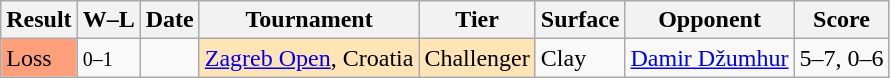<table class="wikitable">
<tr>
<th>Result</th>
<th class="unsortable">W–L</th>
<th>Date</th>
<th>Tournament</th>
<th>Tier</th>
<th>Surface</th>
<th>Opponent</th>
<th class="unsortable">Score</th>
</tr>
<tr>
<td bgcolor=ffa07a>Loss</td>
<td><small>0–1</small></td>
<td><a href='#'></a></td>
<td style="background:moccasin;"><a href='#'>Zagreb Open</a>, Croatia</td>
<td style="background:moccasin;">Challenger</td>
<td>Clay</td>
<td> <a href='#'>Damir Džumhur</a></td>
<td>5–7, 0–6</td>
</tr>
</table>
